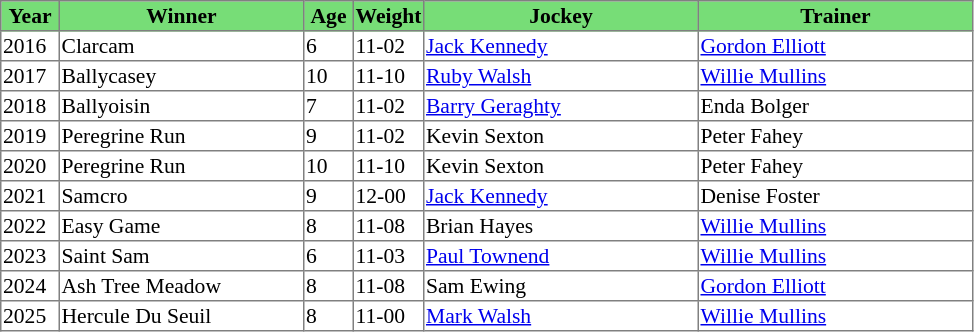<table class = "sortable" | border="1" style="border-collapse: collapse; font-size:90%">
<tr bgcolor="#77dd77" align="center">
<th style="width:36px"><strong>Year</strong></th>
<th style="width:160px"><strong>Winner</strong></th>
<th style="width:30px"><strong>Age</strong></th>
<th style="width:40px"><strong>Weight</strong></th>
<th style="width:180px"><strong>Jockey</strong></th>
<th style="width:180px"><strong>Trainer</strong></th>
</tr>
<tr>
<td>2016</td>
<td>Clarcam</td>
<td>6</td>
<td>11-02</td>
<td><a href='#'>Jack Kennedy</a></td>
<td><a href='#'>Gordon Elliott</a></td>
</tr>
<tr>
<td>2017</td>
<td>Ballycasey</td>
<td>10</td>
<td>11-10</td>
<td><a href='#'>Ruby Walsh</a></td>
<td><a href='#'>Willie Mullins</a></td>
</tr>
<tr>
<td>2018</td>
<td>Ballyoisin</td>
<td>7</td>
<td>11-02</td>
<td><a href='#'>Barry Geraghty</a></td>
<td>Enda Bolger</td>
</tr>
<tr>
<td>2019</td>
<td>Peregrine Run</td>
<td>9</td>
<td>11-02</td>
<td>Kevin Sexton</td>
<td>Peter Fahey</td>
</tr>
<tr>
<td>2020</td>
<td>Peregrine Run</td>
<td>10</td>
<td>11-10</td>
<td>Kevin Sexton</td>
<td>Peter Fahey</td>
</tr>
<tr>
<td>2021</td>
<td>Samcro</td>
<td>9</td>
<td>12-00</td>
<td><a href='#'>Jack Kennedy</a></td>
<td>Denise Foster</td>
</tr>
<tr>
<td>2022</td>
<td>Easy Game</td>
<td>8</td>
<td>11-08</td>
<td>Brian Hayes</td>
<td><a href='#'>Willie Mullins</a></td>
</tr>
<tr>
<td>2023</td>
<td>Saint Sam</td>
<td>6</td>
<td>11-03</td>
<td><a href='#'>Paul Townend</a></td>
<td><a href='#'>Willie Mullins</a></td>
</tr>
<tr>
<td>2024</td>
<td>Ash Tree Meadow</td>
<td>8</td>
<td>11-08</td>
<td>Sam Ewing</td>
<td><a href='#'>Gordon Elliott</a></td>
</tr>
<tr>
<td>2025</td>
<td>Hercule Du Seuil</td>
<td>8</td>
<td>11-00</td>
<td><a href='#'>Mark Walsh</a></td>
<td><a href='#'>Willie Mullins</a></td>
</tr>
</table>
